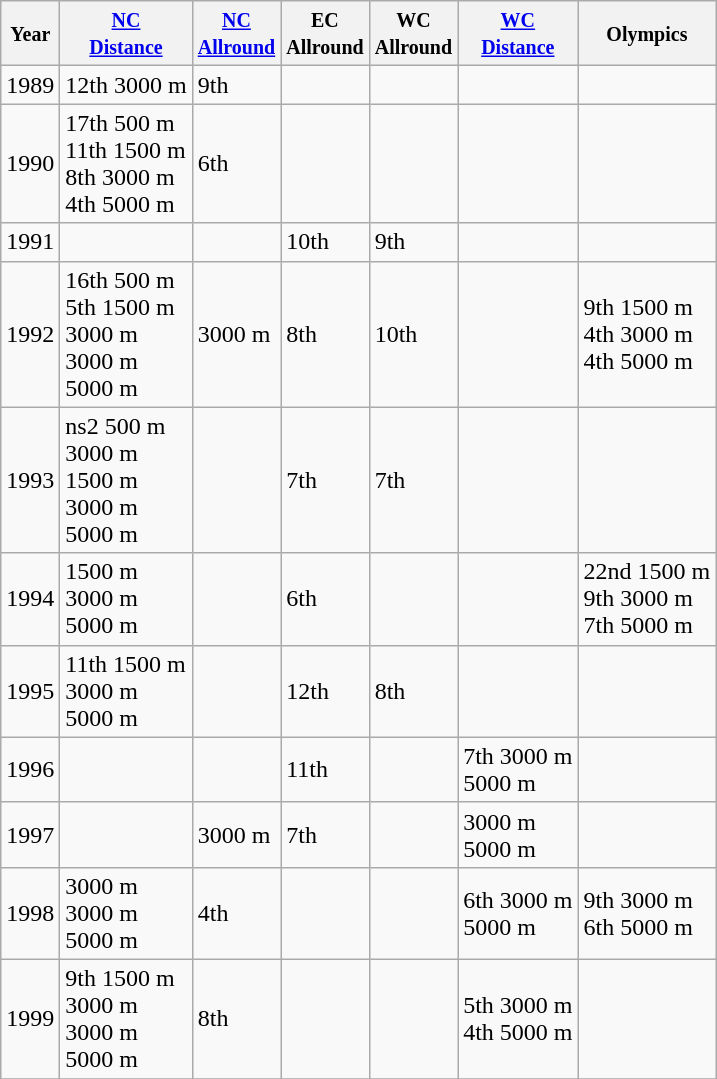<table class="wikitable">
<tr>
<th><small> Year </small></th>
<th><small> <a href='#'>NC<br>Distance</a> </small></th>
<th><small> <a href='#'>NC<br>Allround</a> </small></th>
<th><small> EC<br>Allround </small></th>
<th><small> WC<br>Allround </small></th>
<th><small> <a href='#'>WC<br>Distance</a> </small></th>
<th><small> Olympics</small></th>
</tr>
<tr>
<td>1989</td>
<td>12th 3000 m</td>
<td>9th</td>
<td></td>
<td></td>
<td></td>
<td></td>
</tr>
<tr>
<td>1990</td>
<td>17th 500 m<br>11th 1500 m<br>8th 3000 m<br>4th 5000 m</td>
<td>6th</td>
<td></td>
<td></td>
<td></td>
<td></td>
</tr>
<tr>
<td>1991</td>
<td></td>
<td></td>
<td>10th</td>
<td>9th</td>
<td></td>
<td></td>
</tr>
<tr>
<td>1992</td>
<td>16th 500 m<br>5th 1500 m<br> 3000 m<br> 3000 m<br> 5000 m</td>
<td> 3000 m<br></td>
<td>8th</td>
<td>10th</td>
<td></td>
<td>9th 1500 m<br>4th 3000 m<br>4th 5000 m</td>
</tr>
<tr>
<td>1993</td>
<td>ns2 500 m<br> 3000 m<br> 1500 m<br>  3000 m<br> 5000 m</td>
<td></td>
<td>7th</td>
<td>7th</td>
<td></td>
<td></td>
</tr>
<tr>
<td>1994</td>
<td> 1500 m<br>  3000 m<br> 5000 m</td>
<td></td>
<td>6th</td>
<td></td>
<td></td>
<td>22nd 1500 m<br>9th 3000 m<br>7th 5000 m</td>
</tr>
<tr>
<td>1995</td>
<td>11th 1500 m<br> 3000 m<br> 5000 m</td>
<td></td>
<td>12th</td>
<td>8th</td>
<td></td>
<td></td>
</tr>
<tr>
<td>1996</td>
<td></td>
<td></td>
<td>11th</td>
<td></td>
<td>7th 3000 m<br> 5000 m</td>
<td></td>
</tr>
<tr>
<td>1997</td>
<td></td>
<td> 3000 m<br></td>
<td>7th</td>
<td></td>
<td> 3000 m<br> 5000 m</td>
<td></td>
</tr>
<tr>
<td>1998</td>
<td> 3000 m<br> 3000 m<br> 5000 m</td>
<td>4th</td>
<td></td>
<td></td>
<td>6th 3000 m<br> 5000 m</td>
<td>9th 3000 m<br>6th 5000 m</td>
</tr>
<tr>
<td>1999</td>
<td>9th 1500 m<br> 3000 m<br> 3000 m<br> 5000 m</td>
<td>8th</td>
<td></td>
<td></td>
<td>5th 3000 m<br>4th 5000 m</td>
<td></td>
</tr>
<tr>
</tr>
</table>
